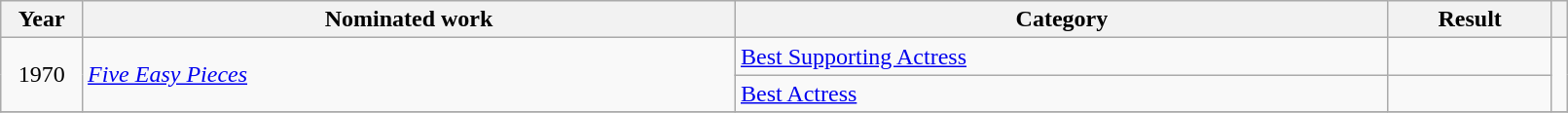<table class="wikitable" style="width:85%;">
<tr>
<th width=5%>Year</th>
<th style="width:40%;">Nominated work</th>
<th style="width:40%;">Category</th>
<th style="width:10%;">Result</th>
<th width=1%></th>
</tr>
<tr>
<td rowspan="2" style="text-align:center;">1970</td>
<td rowspan="2"><em><a href='#'>Five Easy Pieces</a></em></td>
<td><a href='#'>Best Supporting Actress</a></td>
<td></td>
<td rowspan="2" style="text-align:center;"></td>
</tr>
<tr>
<td><a href='#'>Best Actress</a></td>
<td></td>
</tr>
<tr>
</tr>
</table>
